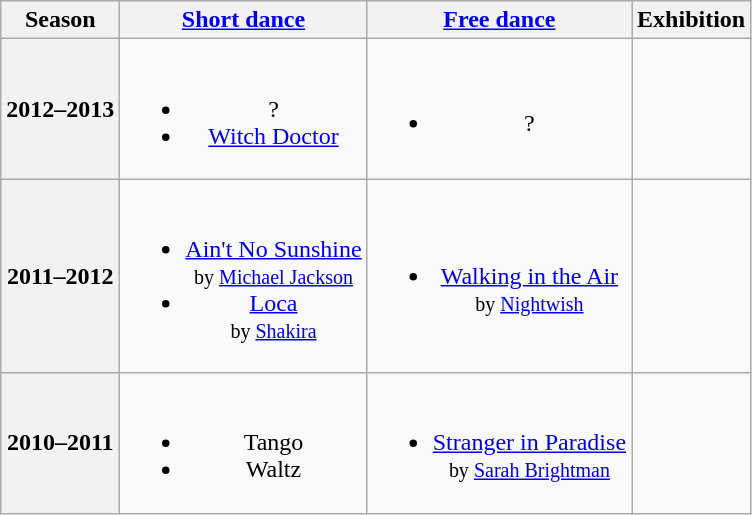<table class="wikitable" style="text-align:center">
<tr>
<th>Season</th>
<th><a href='#'>Short dance</a></th>
<th><a href='#'>Free dance</a></th>
<th>Exhibition</th>
</tr>
<tr>
<th>2012–2013</th>
<td><br><ul><li>?</li><li><a href='#'>Witch Doctor</a></li></ul></td>
<td><br><ul><li>?</li></ul></td>
<td></td>
</tr>
<tr>
<th>2011–2012</th>
<td><br><ul><li><a href='#'>Ain't No Sunshine</a> <br><small> by <a href='#'>Michael Jackson</a> </small></li><li><a href='#'>Loca</a> <br><small> by <a href='#'>Shakira</a> </small></li></ul></td>
<td><br><ul><li><a href='#'>Walking in the Air</a> <br><small> by <a href='#'>Nightwish</a> </small></li></ul></td>
<td></td>
</tr>
<tr>
<th>2010–2011</th>
<td><br><ul><li>Tango</li><li>Waltz</li></ul></td>
<td><br><ul><li><a href='#'>Stranger in Paradise</a> <br><small> by <a href='#'>Sarah Brightman</a> </small></li></ul></td>
<td></td>
</tr>
</table>
